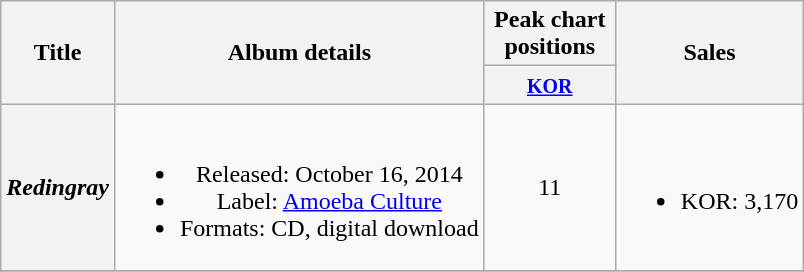<table class="wikitable plainrowheaders" style="text-align:center;">
<tr>
<th scope="col" rowspan="2">Title</th>
<th scope="col" rowspan="2">Album details</th>
<th scope="col" colspan="1" style="width:5em;">Peak chart positions</th>
<th scope="col" rowspan="2">Sales</th>
</tr>
<tr>
<th><small><a href='#'>KOR</a></small><br></th>
</tr>
<tr>
<th scope="row"><em>Redingray</em></th>
<td><br><ul><li>Released: October 16, 2014</li><li>Label: <a href='#'>Amoeba Culture</a></li><li>Formats: CD, digital download</li></ul></td>
<td>11</td>
<td><br><ul><li>KOR: 3,170</li></ul></td>
</tr>
<tr>
</tr>
</table>
